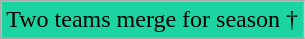<table class="wikitable">
<tr>
<td style="background-color:#1CD3A2;">Two teams merge for season †</td>
</tr>
</table>
